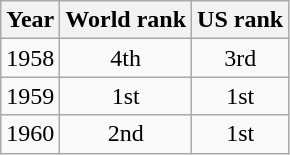<table class=wikitable>
<tr>
<th>Year</th>
<th>World rank</th>
<th>US rank</th>
</tr>
<tr>
<td>1958</td>
<td align="center">4th</td>
<td align="center">3rd</td>
</tr>
<tr>
<td>1959</td>
<td align="center">1st</td>
<td align="center">1st</td>
</tr>
<tr>
<td>1960</td>
<td align="center">2nd</td>
<td align="center">1st</td>
</tr>
</table>
